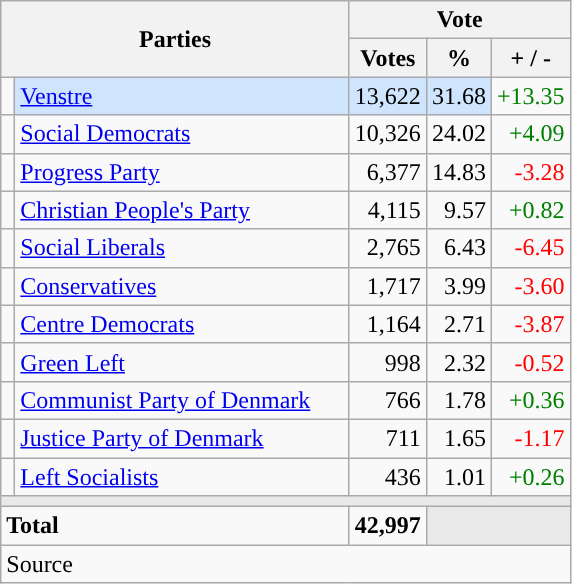<table class="wikitable" style="text-align:right;">
<tr>
<th style="text-align:centre;" rowspan="2" colspan="2" width="225">Parties</th>
<th colspan="3">Vote</th>
</tr>
<tr>
<th width="15">Votes</th>
<th width="15">%</th>
<th width="15">+ / -</th>
</tr>
<tr>
<td width="2" style="color:inherit;background:"></td>
<td bgcolor=#cfe5fe  align="left"><a href='#'>Venstre</a></td>
<td bgcolor=#cfe5fe>13,622</td>
<td bgcolor=#cfe5fe>31.68</td>
<td style=color:green;>+13.35</td>
</tr>
<tr>
<td width="2" style="color:inherit;background:"></td>
<td align="left"><a href='#'>Social Democrats</a></td>
<td>10,326</td>
<td>24.02</td>
<td style=color:green;>+4.09</td>
</tr>
<tr>
<td width="2" style="color:inherit;background:"></td>
<td align="left"><a href='#'>Progress Party</a></td>
<td>6,377</td>
<td>14.83</td>
<td style=color:red;>-3.28</td>
</tr>
<tr>
<td width="2" style="color:inherit;background:"></td>
<td align="left"><a href='#'>Christian People's Party</a></td>
<td>4,115</td>
<td>9.57</td>
<td style=color:green;>+0.82</td>
</tr>
<tr>
<td width="2" style="color:inherit;background:"></td>
<td align="left"><a href='#'>Social Liberals</a></td>
<td>2,765</td>
<td>6.43</td>
<td style=color:red;>-6.45</td>
</tr>
<tr>
<td width="2" style="color:inherit;background:"></td>
<td align="left"><a href='#'>Conservatives</a></td>
<td>1,717</td>
<td>3.99</td>
<td style=color:red;>-3.60</td>
</tr>
<tr>
<td width="2" style="color:inherit;background:"></td>
<td align="left"><a href='#'>Centre Democrats</a></td>
<td>1,164</td>
<td>2.71</td>
<td style=color:red;>-3.87</td>
</tr>
<tr>
<td width="2" style="color:inherit;background:"></td>
<td align="left"><a href='#'>Green Left</a></td>
<td>998</td>
<td>2.32</td>
<td style=color:red;>-0.52</td>
</tr>
<tr>
<td width="2" style="color:inherit;background:"></td>
<td align="left"><a href='#'>Communist Party of Denmark</a></td>
<td>766</td>
<td>1.78</td>
<td style=color:green;>+0.36</td>
</tr>
<tr>
<td width="2" style="color:inherit;background:"></td>
<td align="left"><a href='#'>Justice Party of Denmark</a></td>
<td>711</td>
<td>1.65</td>
<td style=color:red;>-1.17</td>
</tr>
<tr>
<td width="2" style="color:inherit;background:"></td>
<td align="left"><a href='#'>Left Socialists</a></td>
<td>436</td>
<td>1.01</td>
<td style=color:green;>+0.26</td>
</tr>
<tr>
<td colspan="7" bgcolor="#E9E9E9"></td>
</tr>
<tr>
<td align="left" colspan="2"><strong>Total</strong></td>
<td><strong>42,997</strong></td>
<td bgcolor="#E9E9E9" colspan="2"></td>
</tr>
<tr>
<td align="left" colspan="6">Source</td>
</tr>
</table>
